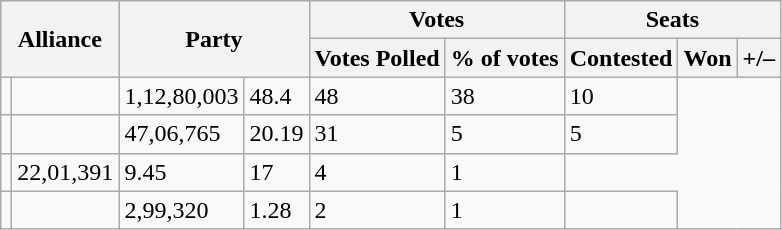<table class="wikitable">
<tr>
<th colspan="2" rowspan="2">Alliance</th>
<th colspan="2" rowspan="2">Party</th>
<th colspan="2">Votes</th>
<th colspan="3">Seats</th>
</tr>
<tr>
<th>Votes Polled</th>
<th>% of votes</th>
<th>Contested</th>
<th>Won</th>
<th>+/–</th>
</tr>
<tr>
<td></td>
<td></td>
<td>1,12,80,003</td>
<td>48.4</td>
<td>48</td>
<td>38</td>
<td>10</td>
</tr>
<tr>
<td></td>
<td></td>
<td>47,06,765</td>
<td>20.19</td>
<td>31</td>
<td>5</td>
<td>5</td>
</tr>
<tr>
<td></td>
<td>22,01,391</td>
<td>9.45</td>
<td>17</td>
<td>4</td>
<td>1</td>
</tr>
<tr>
<td></td>
<td></td>
<td>2,99,320</td>
<td>1.28</td>
<td>2</td>
<td>1</td>
<td></td>
</tr>
</table>
